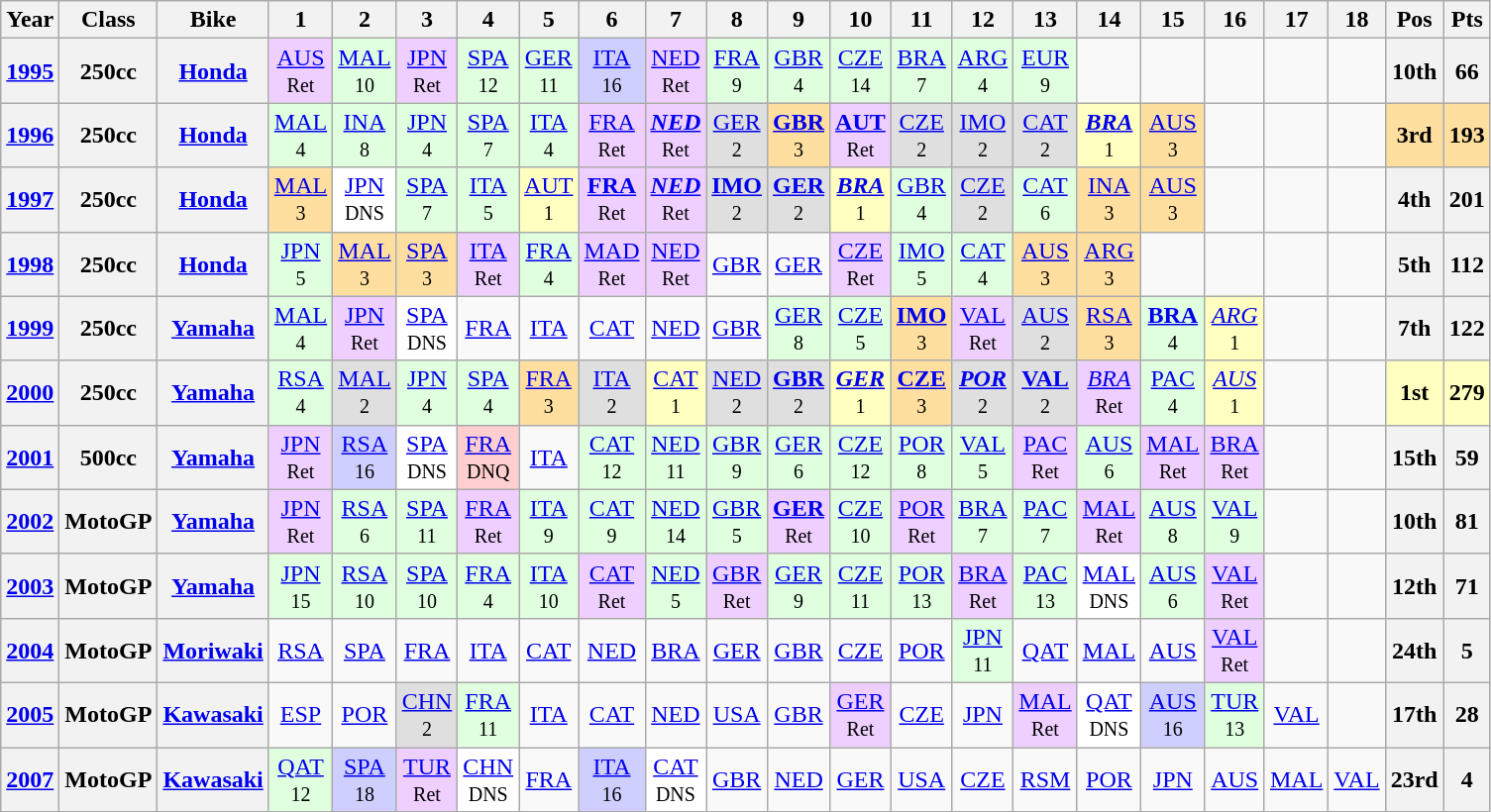<table class="wikitable" style="text-align:center">
<tr>
<th>Year</th>
<th>Class</th>
<th>Bike</th>
<th>1</th>
<th>2</th>
<th>3</th>
<th>4</th>
<th>5</th>
<th>6</th>
<th>7</th>
<th>8</th>
<th>9</th>
<th>10</th>
<th>11</th>
<th>12</th>
<th>13</th>
<th>14</th>
<th>15</th>
<th>16</th>
<th>17</th>
<th>18</th>
<th>Pos</th>
<th>Pts</th>
</tr>
<tr>
<th><a href='#'>1995</a></th>
<th>250cc</th>
<th><a href='#'>Honda</a></th>
<td style="background:#EFCFFF;"><a href='#'>AUS</a><br><small>Ret</small></td>
<td style="background:#DFFFDF;"><a href='#'>MAL</a><br><small>10</small></td>
<td style="background:#EFCFFF;"><a href='#'>JPN</a><br><small>Ret</small></td>
<td style="background:#DFFFDF;"><a href='#'>SPA</a><br><small>12</small></td>
<td style="background:#DFFFDF;"><a href='#'>GER</a><br><small>11</small></td>
<td style="background:#CFCFFF;"><a href='#'>ITA</a><br><small>16</small></td>
<td style="background:#EFCFFF;"><a href='#'>NED</a><br><small>Ret</small></td>
<td style="background:#DFFFDF;"><a href='#'>FRA</a><br><small>9</small></td>
<td style="background:#DFFFDF;"><a href='#'>GBR</a><br><small>4</small></td>
<td style="background:#DFFFDF;"><a href='#'>CZE</a><br><small>14</small></td>
<td style="background:#DFFFDF;"><a href='#'>BRA</a><br><small>7</small></td>
<td style="background:#DFFFDF;"><a href='#'>ARG</a><br><small>4</small></td>
<td style="background:#DFFFDF;"><a href='#'>EUR</a><br><small>9</small></td>
<td></td>
<td></td>
<td></td>
<td></td>
<td></td>
<th>10th</th>
<th>66</th>
</tr>
<tr>
<th><a href='#'>1996</a></th>
<th>250cc</th>
<th><a href='#'>Honda</a></th>
<td style="background:#DFFFDF;"><a href='#'>MAL</a><br><small>4</small></td>
<td style="background:#DFFFDF;"><a href='#'>INA</a><br><small>8</small></td>
<td style="background:#DFFFDF;"><a href='#'>JPN</a><br><small>4</small></td>
<td style="background:#DFFFDF;"><a href='#'>SPA</a><br><small>7</small></td>
<td style="background:#DFFFDF;"><a href='#'>ITA</a><br><small>4</small></td>
<td style="background:#EFCFFF;"><a href='#'>FRA</a><br><small>Ret</small></td>
<td style="background:#EFCFFF;"><strong><em><a href='#'>NED</a></em></strong><br><small>Ret</small></td>
<td style="background:#DFDFDF;"><a href='#'>GER</a><br><small>2</small></td>
<td style="background:#FFDF9F;"><strong><a href='#'>GBR</a></strong><br><small>3</small></td>
<td style="background:#EFCFFF;"><strong><a href='#'>AUT</a></strong><br><small>Ret</small></td>
<td style="background:#DFDFDF;"><a href='#'>CZE</a><br><small>2</small></td>
<td style="background:#DFDFDF;"><a href='#'>IMO</a><br><small>2</small></td>
<td style="background:#DFDFDF;"><a href='#'>CAT</a><br><small>2</small></td>
<td style="background:#FFFFBF;"><strong><em><a href='#'>BRA</a></em></strong><br><small>1</small></td>
<td style="background:#FFDF9F;"><a href='#'>AUS</a><br><small>3</small></td>
<td></td>
<td></td>
<td></td>
<th style="background:#FFDF9F;">3rd</th>
<th style="background:#FFDF9F;">193</th>
</tr>
<tr>
<th><a href='#'>1997</a></th>
<th>250cc</th>
<th><a href='#'>Honda</a></th>
<td style="background:#FFDF9F;"><a href='#'>MAL</a><br><small>3</small></td>
<td style="background:#FFFFFF;"><a href='#'>JPN</a><br><small>DNS</small></td>
<td style="background:#DFFFDF;"><a href='#'>SPA</a><br><small>7</small></td>
<td style="background:#DFFFDF;"><a href='#'>ITA</a><br><small>5</small></td>
<td style="background:#FFFFBF;"><a href='#'>AUT</a><br><small>1</small></td>
<td style="background:#EFCFFF;"><strong><a href='#'>FRA</a></strong><br><small>Ret</small></td>
<td style="background:#EFCFFF;"><strong><em><a href='#'>NED</a></em></strong><br><small>Ret</small></td>
<td style="background:#DFDFDF;"><strong><a href='#'>IMO</a></strong><br><small>2</small></td>
<td style="background:#DFDFDF;"><strong><a href='#'>GER</a></strong><br><small>2</small></td>
<td style="background:#FFFFBF;"><strong><em><a href='#'>BRA</a></em></strong><br><small>1</small></td>
<td style="background:#DFFFDF;"><a href='#'>GBR</a><br><small>4</small></td>
<td style="background:#DFDFDF;"><a href='#'>CZE</a><br><small>2</small></td>
<td style="background:#DFFFDF;"><a href='#'>CAT</a><br><small>6</small></td>
<td style="background:#FFDF9F;"><a href='#'>INA</a><br><small>3</small></td>
<td style="background:#FFDF9F;"><a href='#'>AUS</a><br><small>3</small></td>
<td></td>
<td></td>
<td></td>
<th>4th</th>
<th>201</th>
</tr>
<tr>
<th><a href='#'>1998</a></th>
<th>250cc</th>
<th><a href='#'>Honda</a></th>
<td style="background:#DFFFDF;"><a href='#'>JPN</a><br><small>5</small></td>
<td style="background:#FFDF9F;"><a href='#'>MAL</a><br><small>3</small></td>
<td style="background:#FFDF9F;"><a href='#'>SPA</a><br><small>3</small></td>
<td style="background:#EFCFFF;"><a href='#'>ITA</a><br><small>Ret</small></td>
<td style="background:#DFFFDF;"><a href='#'>FRA</a><br><small>4</small></td>
<td style="background:#EFCFFF;"><a href='#'>MAD</a><br><small>Ret</small></td>
<td style="background:#EFCFFF;"><a href='#'>NED</a><br><small>Ret</small></td>
<td><a href='#'>GBR</a></td>
<td><a href='#'>GER</a></td>
<td style="background:#EFCFFF;"><a href='#'>CZE</a><br><small>Ret</small></td>
<td style="background:#DFFFDF;"><a href='#'>IMO</a><br><small>5</small></td>
<td style="background:#DFFFDF;"><a href='#'>CAT</a><br><small>4</small></td>
<td style="background:#FFDF9F;"><a href='#'>AUS</a><br><small>3</small></td>
<td style="background:#FFDF9F;"><a href='#'>ARG</a><br><small>3</small></td>
<td></td>
<td></td>
<td></td>
<td></td>
<th>5th</th>
<th>112</th>
</tr>
<tr>
<th><a href='#'>1999</a></th>
<th>250cc</th>
<th><a href='#'>Yamaha</a></th>
<td style="background:#DFFFDF;"><a href='#'>MAL</a><br><small>4</small></td>
<td style="background:#EFCFFF;"><a href='#'>JPN</a><br><small>Ret</small></td>
<td style="background:#FFFFFF;"><a href='#'>SPA</a><br><small>DNS</small></td>
<td><a href='#'>FRA</a></td>
<td><a href='#'>ITA</a></td>
<td><a href='#'>CAT</a></td>
<td><a href='#'>NED</a></td>
<td><a href='#'>GBR</a></td>
<td style="background:#DFFFDF;"><a href='#'>GER</a><br><small>8</small></td>
<td style="background:#DFFFDF;"><a href='#'>CZE</a><br><small>5</small></td>
<td style="background:#FFDF9F;"><strong><a href='#'>IMO</a></strong><br><small>3</small></td>
<td style="background:#EFCFFF;"><a href='#'>VAL</a><br><small>Ret</small></td>
<td style="background:#DFDFDF;"><a href='#'>AUS</a><br><small>2</small></td>
<td style="background:#FFDF9F;"><a href='#'>RSA</a><br><small>3</small></td>
<td style="background:#DFFFDF;"><strong><a href='#'>BRA</a></strong><br><small>4</small></td>
<td style="background:#FFFFBF;"><em><a href='#'>ARG</a></em><br><small>1</small></td>
<td></td>
<td></td>
<th>7th</th>
<th>122</th>
</tr>
<tr>
<th><a href='#'>2000</a></th>
<th>250cc</th>
<th><a href='#'>Yamaha</a></th>
<td style="background:#DFFFDF;"><a href='#'>RSA</a><br><small>4</small></td>
<td style="background:#DFDFDF;"><a href='#'>MAL</a><br><small>2</small></td>
<td style="background:#DFFFDF;"><a href='#'>JPN</a><br><small>4</small></td>
<td style="background:#DFFFDF;"><a href='#'>SPA</a><br><small>4</small></td>
<td style="background:#FFDF9F;"><a href='#'>FRA</a><br><small>3</small></td>
<td style="background:#DFDFDF;"><a href='#'>ITA</a><br><small>2</small></td>
<td style="background:#FFFFBF;"><a href='#'>CAT</a><br><small>1</small></td>
<td style="background:#DFDFDF;"><a href='#'>NED</a><br><small>2</small></td>
<td style="background:#DFDFDF;"><strong><a href='#'>GBR</a></strong><br><small>2</small></td>
<td style="background:#FFFFBF;"><strong><em><a href='#'>GER</a></em></strong><br><small>1</small></td>
<td style="background:#FFDF9F;"><strong><a href='#'>CZE</a></strong><br><small>3</small></td>
<td style="background:#DFDFDF;"><strong><em><a href='#'>POR</a></em></strong><br><small>2</small></td>
<td style="background:#DFDFDF;"><strong><a href='#'>VAL</a></strong><br><small>2</small></td>
<td style="background:#EFCFFF;"><em><a href='#'>BRA</a></em><br><small>Ret</small></td>
<td style="background:#DFFFDF;"><a href='#'>PAC</a><br><small>4</small></td>
<td style="background:#FFFFBF;"><em><a href='#'>AUS</a></em><br><small>1</small></td>
<td></td>
<td></td>
<th style="background:#FFFFBF;">1st</th>
<th style="background:#FFFFBF;">279</th>
</tr>
<tr>
<th><a href='#'>2001</a></th>
<th>500cc</th>
<th><a href='#'>Yamaha</a></th>
<td style="background:#EFCFFF;"><a href='#'>JPN</a><br><small>Ret</small></td>
<td style="background:#CFCFFF;"><a href='#'>RSA</a><br><small>16</small></td>
<td style="background:#FFFFFF;"><a href='#'>SPA</a><br><small>DNS</small></td>
<td style="background:#FFCFCF;"><a href='#'>FRA</a><br><small>DNQ</small></td>
<td><a href='#'>ITA</a></td>
<td style="background:#DFFFDF;"><a href='#'>CAT</a><br><small>12</small></td>
<td style="background:#DFFFDF;"><a href='#'>NED</a><br><small>11</small></td>
<td style="background:#DFFFDF;"><a href='#'>GBR</a><br><small>9</small></td>
<td style="background:#DFFFDF;"><a href='#'>GER</a><br><small>6</small></td>
<td style="background:#DFFFDF;"><a href='#'>CZE</a><br><small>12</small></td>
<td style="background:#DFFFDF;"><a href='#'>POR</a><br><small>8</small></td>
<td style="background:#DFFFDF;"><a href='#'>VAL</a><br><small>5</small></td>
<td style="background:#EFCFFF;"><a href='#'>PAC</a><br><small>Ret</small></td>
<td style="background:#DFFFDF;"><a href='#'>AUS</a><br><small>6</small></td>
<td style="background:#EFCFFF;"><a href='#'>MAL</a><br><small>Ret</small></td>
<td style="background:#EFCFFF;"><a href='#'>BRA</a><br><small>Ret</small></td>
<td></td>
<td></td>
<th>15th</th>
<th>59</th>
</tr>
<tr>
<th><a href='#'>2002</a></th>
<th>MotoGP</th>
<th><a href='#'>Yamaha</a></th>
<td style="background:#EFCFFF;"><a href='#'>JPN</a><br><small>Ret</small></td>
<td style="background:#DFFFDF;"><a href='#'>RSA</a><br><small>6</small></td>
<td style="background:#DFFFDF;"><a href='#'>SPA</a><br><small>11</small></td>
<td style="background:#EFCFFF;"><a href='#'>FRA</a><br><small>Ret</small></td>
<td style="background:#DFFFDF;"><a href='#'>ITA</a><br><small>9</small></td>
<td style="background:#DFFFDF;"><a href='#'>CAT</a><br><small>9</small></td>
<td style="background:#DFFFDF;"><a href='#'>NED</a><br><small>14</small></td>
<td style="background:#DFFFDF;"><a href='#'>GBR</a><br><small>5</small></td>
<td style="background:#EFCFFF;"><strong><a href='#'>GER</a></strong><br><small>Ret</small></td>
<td style="background:#DFFFDF;"><a href='#'>CZE</a><br><small>10</small></td>
<td style="background:#EFCFFF;"><a href='#'>POR</a><br><small>Ret</small></td>
<td style="background:#DFFFDF;"><a href='#'>BRA</a><br><small>7</small></td>
<td style="background:#DFFFDF;"><a href='#'>PAC</a><br><small>7</small></td>
<td style="background:#EFCFFF;"><a href='#'>MAL</a><br><small>Ret</small></td>
<td style="background:#DFFFDF;"><a href='#'>AUS</a><br><small>8</small></td>
<td style="background:#DFFFDF;"><a href='#'>VAL</a><br><small>9</small></td>
<td></td>
<td></td>
<th>10th</th>
<th>81</th>
</tr>
<tr>
<th><a href='#'>2003</a></th>
<th>MotoGP</th>
<th><a href='#'>Yamaha</a></th>
<td style="background:#DFFFDF;"><a href='#'>JPN</a><br><small>15</small></td>
<td style="background:#DFFFDF;"><a href='#'>RSA</a><br><small>10</small></td>
<td style="background:#DFFFDF;"><a href='#'>SPA</a><br><small>10</small></td>
<td style="background:#DFFFDF;"><a href='#'>FRA</a><br><small>4</small></td>
<td style="background:#DFFFDF;"><a href='#'>ITA</a><br><small>10</small></td>
<td style="background:#EFCFFF;"><a href='#'>CAT</a><br><small>Ret</small></td>
<td style="background:#DFFFDF;"><a href='#'>NED</a><br><small>5</small></td>
<td style="background:#EFCFFF;"><a href='#'>GBR</a><br><small>Ret</small></td>
<td style="background:#DFFFDF;"><a href='#'>GER</a><br><small>9</small></td>
<td style="background:#DFFFDF;"><a href='#'>CZE</a><br><small>11</small></td>
<td style="background:#DFFFDF;"><a href='#'>POR</a><br><small>13</small></td>
<td style="background:#EFCFFF;"><a href='#'>BRA</a><br><small>Ret</small></td>
<td style="background:#DFFFDF;"><a href='#'>PAC</a><br><small>13</small></td>
<td style="background:#ffffff;"><a href='#'>MAL</a><br><small>DNS</small></td>
<td style="background:#DFFFDF;"><a href='#'>AUS</a><br><small>6</small></td>
<td style="background:#EFCFFF;"><a href='#'>VAL</a><br><small>Ret</small></td>
<td></td>
<td></td>
<th>12th</th>
<th>71</th>
</tr>
<tr>
<th><a href='#'>2004</a></th>
<th>MotoGP</th>
<th><a href='#'>Moriwaki</a></th>
<td><a href='#'>RSA</a></td>
<td><a href='#'>SPA</a></td>
<td><a href='#'>FRA</a></td>
<td><a href='#'>ITA</a></td>
<td><a href='#'>CAT</a></td>
<td><a href='#'>NED</a></td>
<td><a href='#'>BRA</a></td>
<td><a href='#'>GER</a></td>
<td><a href='#'>GBR</a></td>
<td><a href='#'>CZE</a></td>
<td><a href='#'>POR</a></td>
<td style="background:#DFFFDF;"><a href='#'>JPN</a><br><small>11</small></td>
<td><a href='#'>QAT</a></td>
<td><a href='#'>MAL</a></td>
<td><a href='#'>AUS</a></td>
<td style="background:#EFCFFF;"><a href='#'>VAL</a><br><small>Ret</small></td>
<td></td>
<td></td>
<th>24th</th>
<th>5</th>
</tr>
<tr>
<th><a href='#'>2005</a></th>
<th>MotoGP</th>
<th><a href='#'>Kawasaki</a></th>
<td><a href='#'>ESP</a></td>
<td><a href='#'>POR</a></td>
<td style="background:#DFDFDF;"><a href='#'>CHN</a><br><small>2</small></td>
<td style="background:#DFFFDF;"><a href='#'>FRA</a><br><small>11</small></td>
<td><a href='#'>ITA</a></td>
<td><a href='#'>CAT</a></td>
<td><a href='#'>NED</a></td>
<td><a href='#'>USA</a></td>
<td><a href='#'>GBR</a></td>
<td style="background:#EFCFFF;"><a href='#'>GER</a><br><small>Ret</small></td>
<td><a href='#'>CZE</a></td>
<td><a href='#'>JPN</a></td>
<td style="background:#EFCFFF;"><a href='#'>MAL</a><br><small>Ret</small></td>
<td style="background:#FFFFFF;"><a href='#'>QAT</a><br><small>DNS</small></td>
<td style="background:#CFCFFF;"><a href='#'>AUS</a><br><small>16</small></td>
<td style="background:#DFFFDF;"><a href='#'>TUR</a><br><small>13</small></td>
<td><a href='#'>VAL</a></td>
<td></td>
<th>17th</th>
<th>28</th>
</tr>
<tr>
<th><a href='#'>2007</a></th>
<th>MotoGP</th>
<th><a href='#'>Kawasaki</a></th>
<td style="background:#DFFFDF;"><a href='#'>QAT</a><br><small>12</small></td>
<td style="background:#CFCFFF;"><a href='#'>SPA</a><br><small>18</small></td>
<td style="background:#EFCFFF;"><a href='#'>TUR</a><br><small>Ret</small></td>
<td style="background:#FFFFFF;"><a href='#'>CHN</a><br><small>DNS</small></td>
<td><a href='#'>FRA</a></td>
<td style="background:#CFCFFF;"><a href='#'>ITA</a><br><small>16</small></td>
<td style="background:#FFFFFF;"><a href='#'>CAT</a><br><small>DNS</small></td>
<td><a href='#'>GBR</a></td>
<td><a href='#'>NED</a></td>
<td><a href='#'>GER</a></td>
<td><a href='#'>USA</a></td>
<td><a href='#'>CZE</a></td>
<td><a href='#'>RSM</a></td>
<td><a href='#'>POR</a></td>
<td><a href='#'>JPN</a></td>
<td><a href='#'>AUS</a></td>
<td><a href='#'>MAL</a></td>
<td><a href='#'>VAL</a></td>
<th>23rd</th>
<th>4</th>
</tr>
</table>
